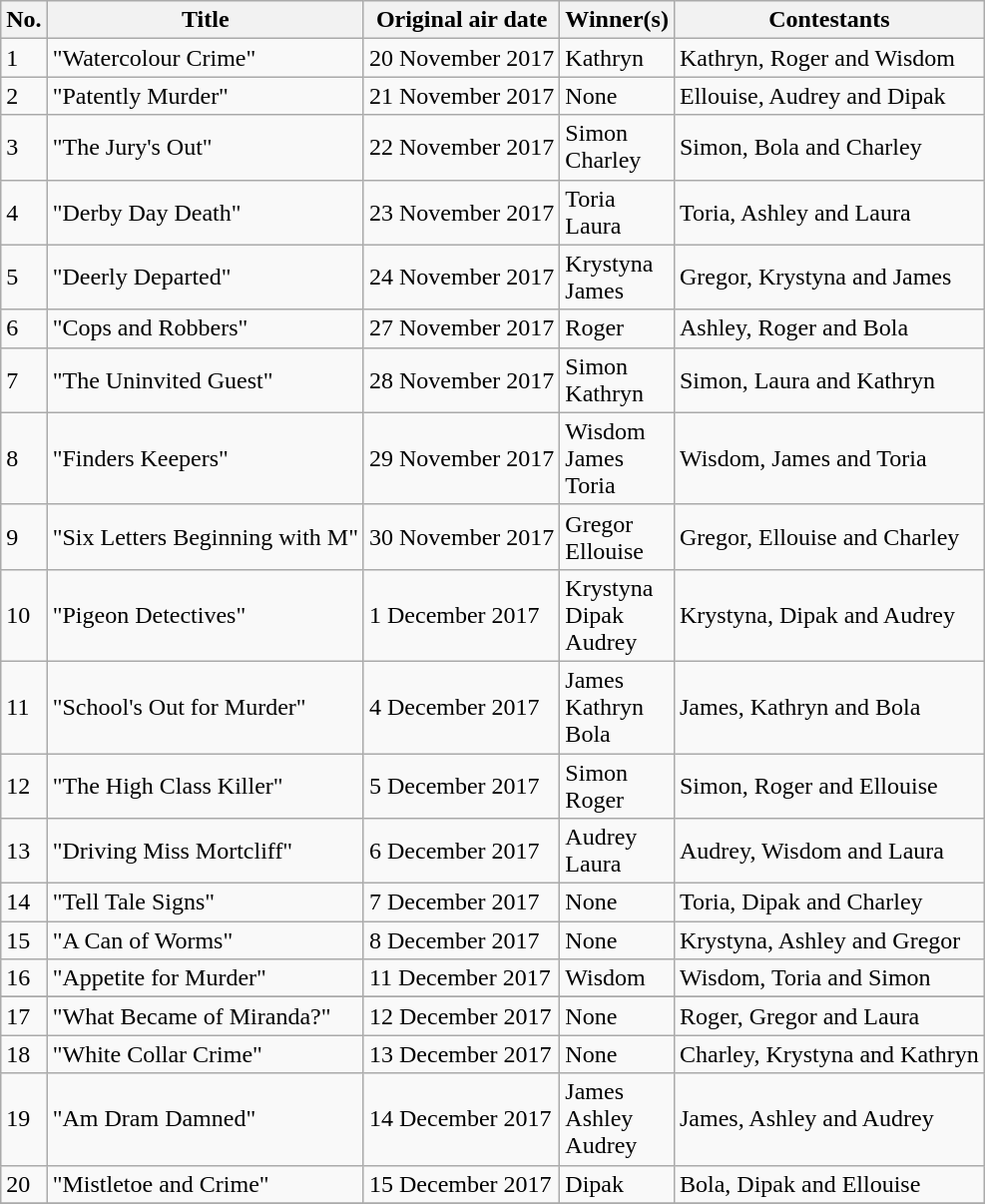<table class="wikitable sortable">
<tr>
<th>No.</th>
<th>Title</th>
<th>Original air date</th>
<th>Winner(s)</th>
<th>Contestants</th>
</tr>
<tr>
<td rowspan="1" j>1</td>
<td>"Watercolour Crime"</td>
<td>20 November 2017</td>
<td>Kathryn</td>
<td>Kathryn, Roger and Wisdom</td>
</tr>
<tr>
<td rowspan="1" j>2</td>
<td>"Patently Murder"</td>
<td>21 November 2017</td>
<td>None</td>
<td>Ellouise, Audrey and Dipak</td>
</tr>
<tr>
<td rowspan="1" j>3</td>
<td>"The Jury's Out"</td>
<td>22 November 2017</td>
<td>Simon<br>Charley</td>
<td>Simon, Bola and Charley</td>
</tr>
<tr>
<td rowspan="1" j>4</td>
<td>"Derby Day Death"</td>
<td>23 November 2017</td>
<td>Toria<br>Laura</td>
<td>Toria, Ashley and Laura</td>
</tr>
<tr>
<td rowspan="1" j>5</td>
<td>"Deerly Departed"</td>
<td>24 November 2017</td>
<td>Krystyna<br>James</td>
<td>Gregor, Krystyna and James</td>
</tr>
<tr>
<td rowspan="1" j>6</td>
<td>"Cops and Robbers"</td>
<td>27 November 2017</td>
<td>Roger</td>
<td>Ashley, Roger and Bola</td>
</tr>
<tr>
<td rowspan="1" j>7</td>
<td>"The Uninvited Guest"</td>
<td>28 November 2017</td>
<td>Simon<br>Kathryn</td>
<td>Simon, Laura and Kathryn</td>
</tr>
<tr>
<td rowspan="1" j>8</td>
<td>"Finders Keepers"</td>
<td>29 November 2017</td>
<td>Wisdom<br>James<br>Toria</td>
<td>Wisdom, James and Toria</td>
</tr>
<tr>
<td rowspan="1" j>9</td>
<td>"Six Letters Beginning with M"</td>
<td>30 November 2017</td>
<td>Gregor<br>Ellouise</td>
<td>Gregor, Ellouise and Charley</td>
</tr>
<tr>
<td rowspan="1" j>10</td>
<td>"Pigeon Detectives"</td>
<td>1 December 2017</td>
<td>Krystyna<br>Dipak<br>Audrey</td>
<td>Krystyna, Dipak and Audrey</td>
</tr>
<tr>
<td rowspan="1" j>11</td>
<td>"School's Out for Murder"</td>
<td>4 December 2017</td>
<td>James<br>Kathryn<br>Bola</td>
<td>James, Kathryn and Bola</td>
</tr>
<tr>
<td rowspan="1" j>12</td>
<td>"The High Class Killer"</td>
<td>5 December 2017</td>
<td>Simon<br>Roger</td>
<td>Simon, Roger and Ellouise</td>
</tr>
<tr>
<td rowspan="1" j>13</td>
<td>"Driving Miss Mortcliff"</td>
<td>6 December 2017</td>
<td>Audrey<br>Laura</td>
<td>Audrey, Wisdom and Laura</td>
</tr>
<tr>
<td rowspan="1" j>14</td>
<td>"Tell Tale Signs"</td>
<td>7 December 2017</td>
<td>None</td>
<td>Toria, Dipak and Charley</td>
</tr>
<tr>
<td rowspan="1" j>15</td>
<td>"A Can of Worms"</td>
<td>8 December 2017</td>
<td>None</td>
<td>Krystyna, Ashley and Gregor</td>
</tr>
<tr>
<td rowspan="1" j>16</td>
<td>"Appetite for Murder"</td>
<td>11 December 2017</td>
<td>Wisdom</td>
<td>Wisdom, Toria and Simon</td>
</tr>
<tr>
</tr>
<tr>
<td rowspan="1" j>17</td>
<td>"What Became of Miranda?"</td>
<td>12 December 2017</td>
<td>None</td>
<td>Roger, Gregor and Laura</td>
</tr>
<tr>
<td>18</td>
<td>"White Collar Crime"</td>
<td>13 December 2017</td>
<td>None</td>
<td>Charley, Krystyna and Kathryn</td>
</tr>
<tr>
<td>19</td>
<td>"Am Dram Damned"</td>
<td>14 December 2017</td>
<td>James<br>Ashley<br>Audrey</td>
<td>James, Ashley and Audrey</td>
</tr>
<tr>
<td>20</td>
<td>"Mistletoe and Crime"</td>
<td>15 December 2017</td>
<td>Dipak</td>
<td>Bola, Dipak and Ellouise</td>
</tr>
<tr>
</tr>
</table>
